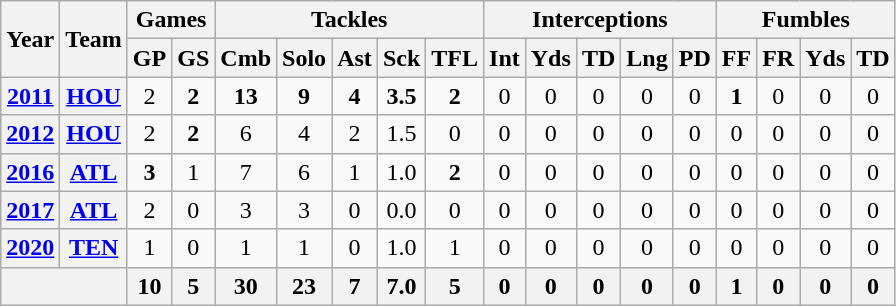<table class="wikitable" style="text-align:center">
<tr>
<th rowspan="2">Year</th>
<th rowspan="2">Team</th>
<th colspan="2">Games</th>
<th colspan="5">Tackles</th>
<th colspan="5">Interceptions</th>
<th colspan="4">Fumbles</th>
</tr>
<tr>
<th>GP</th>
<th>GS</th>
<th>Cmb</th>
<th>Solo</th>
<th>Ast</th>
<th>Sck</th>
<th>TFL</th>
<th>Int</th>
<th>Yds</th>
<th>TD</th>
<th>Lng</th>
<th>PD</th>
<th>FF</th>
<th>FR</th>
<th>Yds</th>
<th>TD</th>
</tr>
<tr>
<th><a href='#'>2011</a></th>
<th><a href='#'>HOU</a></th>
<td>2</td>
<td><strong>2</strong></td>
<td><strong>13</strong></td>
<td><strong>9</strong></td>
<td><strong>4</strong></td>
<td><strong>3.5</strong></td>
<td><strong>2</strong></td>
<td>0</td>
<td>0</td>
<td>0</td>
<td>0</td>
<td>0</td>
<td><strong>1</strong></td>
<td>0</td>
<td>0</td>
<td>0</td>
</tr>
<tr>
<th><a href='#'>2012</a></th>
<th><a href='#'>HOU</a></th>
<td>2</td>
<td><strong>2</strong></td>
<td>6</td>
<td>4</td>
<td>2</td>
<td>1.5</td>
<td>0</td>
<td>0</td>
<td>0</td>
<td>0</td>
<td>0</td>
<td>0</td>
<td>0</td>
<td>0</td>
<td>0</td>
<td>0</td>
</tr>
<tr>
<th><a href='#'>2016</a></th>
<th><a href='#'>ATL</a></th>
<td><strong>3</strong></td>
<td>1</td>
<td>7</td>
<td>6</td>
<td>1</td>
<td>1.0</td>
<td><strong>2</strong></td>
<td>0</td>
<td>0</td>
<td>0</td>
<td>0</td>
<td>0</td>
<td>0</td>
<td>0</td>
<td>0</td>
<td>0</td>
</tr>
<tr>
<th><a href='#'>2017</a></th>
<th><a href='#'>ATL</a></th>
<td>2</td>
<td>0</td>
<td>3</td>
<td>3</td>
<td>0</td>
<td>0.0</td>
<td>0</td>
<td>0</td>
<td>0</td>
<td>0</td>
<td>0</td>
<td>0</td>
<td>0</td>
<td>0</td>
<td>0</td>
<td>0</td>
</tr>
<tr>
<th><a href='#'>2020</a></th>
<th><a href='#'>TEN</a></th>
<td>1</td>
<td>0</td>
<td>1</td>
<td>1</td>
<td>0</td>
<td>1.0</td>
<td>1</td>
<td>0</td>
<td>0</td>
<td>0</td>
<td>0</td>
<td>0</td>
<td>0</td>
<td>0</td>
<td>0</td>
<td>0</td>
</tr>
<tr>
<th colspan="2"></th>
<th>10</th>
<th>5</th>
<th>30</th>
<th>23</th>
<th>7</th>
<th>7.0</th>
<th>5</th>
<th>0</th>
<th>0</th>
<th>0</th>
<th>0</th>
<th>0</th>
<th>1</th>
<th>0</th>
<th>0</th>
<th>0</th>
</tr>
</table>
